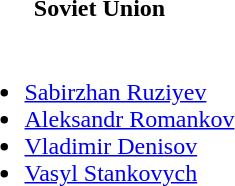<table>
<tr>
<th>Soviet Union</th>
</tr>
<tr>
<td><br><ul><li><a href='#'>Sabirzhan Ruziyev</a></li><li><a href='#'>Aleksandr Romankov</a></li><li><a href='#'>Vladimir Denisov</a></li><li><a href='#'>Vasyl Stankovych</a></li></ul></td>
</tr>
</table>
